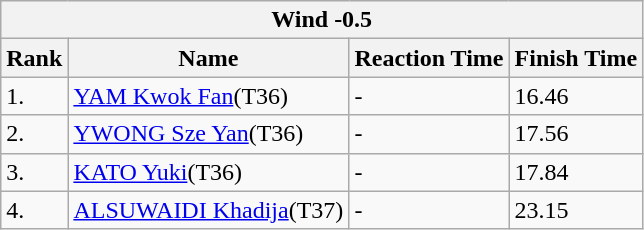<table class="wikitable">
<tr>
<th colspan="4">Wind -0.5</th>
</tr>
<tr>
<th>Rank</th>
<th>Name</th>
<th>Reaction Time</th>
<th>Finish Time</th>
</tr>
<tr>
<td>1.</td>
<td><a href='#'>YAM Kwok Fan</a>(T36)<br></td>
<td>-</td>
<td>16.46</td>
</tr>
<tr>
<td>2.</td>
<td><a href='#'>YWONG Sze Yan</a>(T36)<br></td>
<td>-</td>
<td>17.56</td>
</tr>
<tr>
<td>3.</td>
<td><a href='#'>KATO Yuki</a>(T36)<br></td>
<td>-</td>
<td>17.84</td>
</tr>
<tr>
<td>4.</td>
<td><a href='#'>ALSUWAIDI Khadija</a>(T37)<br></td>
<td>-</td>
<td>23.15</td>
</tr>
</table>
